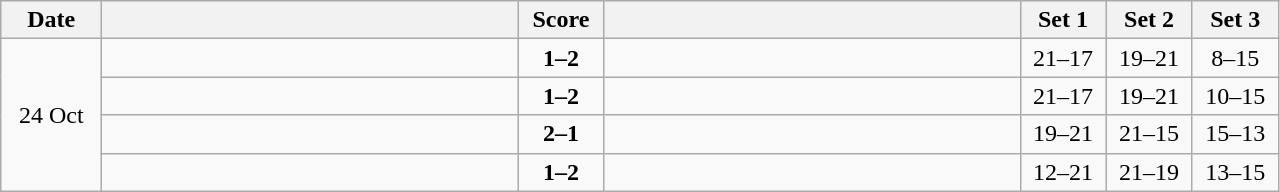<table class="wikitable" style="text-align: center;">
<tr>
<th width="60">Date</th>
<th align="right" width="270"></th>
<th width="50">Score</th>
<th align="left" width="270"></th>
<th width="50">Set 1</th>
<th width="50">Set 2</th>
<th width="50">Set 3</th>
</tr>
<tr>
<td rowspan=4>24 Oct</td>
<td align=left></td>
<td align=center><strong>1–2</strong></td>
<td align=left><strong></strong></td>
<td>21–17</td>
<td>19–21</td>
<td>8–15</td>
</tr>
<tr>
<td align=left></td>
<td align=center><strong>1–2</strong></td>
<td align=left><strong></strong></td>
<td>21–17</td>
<td>19–21</td>
<td>10–15</td>
</tr>
<tr>
<td align=left><strong></strong></td>
<td align=center><strong>2–1</strong></td>
<td align=left></td>
<td>19–21</td>
<td>21–15</td>
<td>15–13</td>
</tr>
<tr>
<td align=left></td>
<td align=center><strong>1–2</strong></td>
<td align=left><strong></strong></td>
<td>12–21</td>
<td>21–19</td>
<td>13–15</td>
</tr>
</table>
